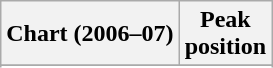<table class="wikitable sortable plainrowheaders" style="text-align:center">
<tr>
<th scope="col">Chart (2006–07)</th>
<th scope="col">Peak<br> position</th>
</tr>
<tr>
</tr>
<tr>
</tr>
</table>
